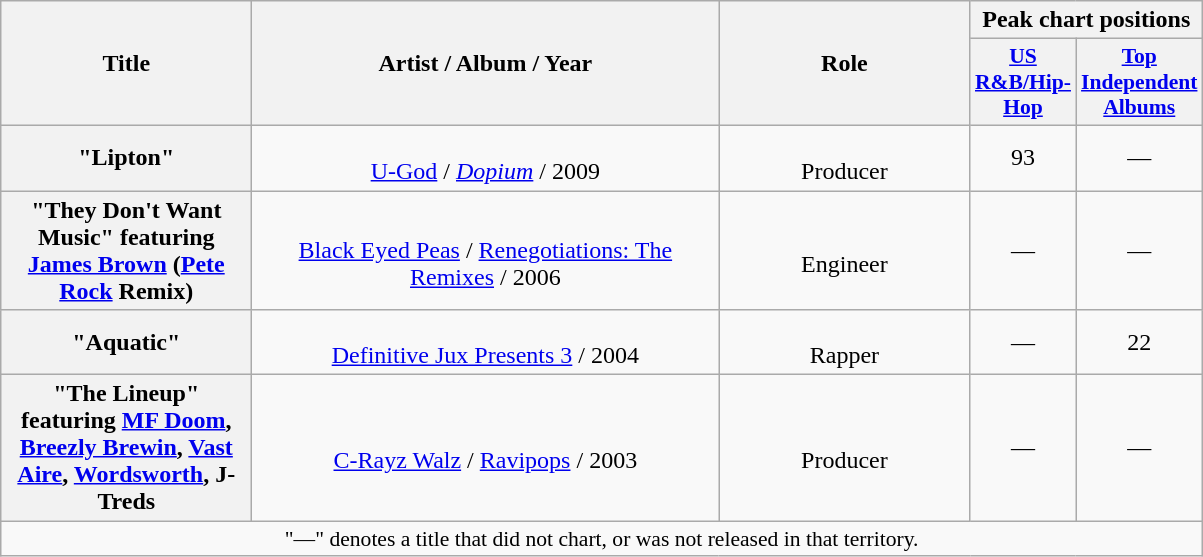<table class="wikitable plainrowheaders" style="text-align:center;">
<tr>
<th scope="col" rowspan="2" style="width:10em;">Title</th>
<th scope="col" rowspan="2" style="width:19em;">Artist / Album / Year</th>
<th scope="col" rowspan="2" style="width:10em;">Role</th>
<th scope="col" colspan="3">Peak chart positions</th>
</tr>
<tr>
<th scope="col" style="width:3em;font-size:90%;"><a href='#'>US R&B/Hip-Hop</a></th>
<th scope="col" style="width:3em;font-size:90%;"><a href='#'>Top Independent Albums</a></th>
</tr>
<tr>
<th scope="row">"Lipton"</th>
<td><br><a href='#'>U-God</a> / <em><a href='#'>Dopium</a></em> / 2009</td>
<td><br>Producer</td>
<td>93</td>
<td>—</td>
</tr>
<tr>
<th scope="row">"They Don't Want Music" featuring <a href='#'>James Brown</a> (<a href='#'>Pete Rock</a> Remix)</th>
<td><br><a href='#'>Black Eyed Peas</a> / <a href='#'>Renegotiations: The Remixes</a> / 2006</td>
<td><br>Engineer </td>
<td>—</td>
<td>—</td>
</tr>
<tr>
<th scope="row">"Aquatic"</th>
<td><br><a href='#'>Definitive Jux Presents 3</a> / 2004</td>
<td><br>Rapper</td>
<td>—</td>
<td>22</td>
</tr>
<tr>
<th scope="row">"The Lineup" featuring <a href='#'>MF Doom</a>, <a href='#'>Breezly Brewin</a>, <a href='#'>Vast Aire</a>, <a href='#'>Wordsworth</a>, J-Treds</th>
<td><br><a href='#'>C-Rayz Walz</a> / <a href='#'>Ravipops</a> / 2003</td>
<td><br>Producer</td>
<td>—</td>
<td>—</td>
</tr>
<tr>
<td colspan="14" style="font-size:90%">"—" denotes a title that did not chart, or was not released in that territory.</td>
</tr>
</table>
